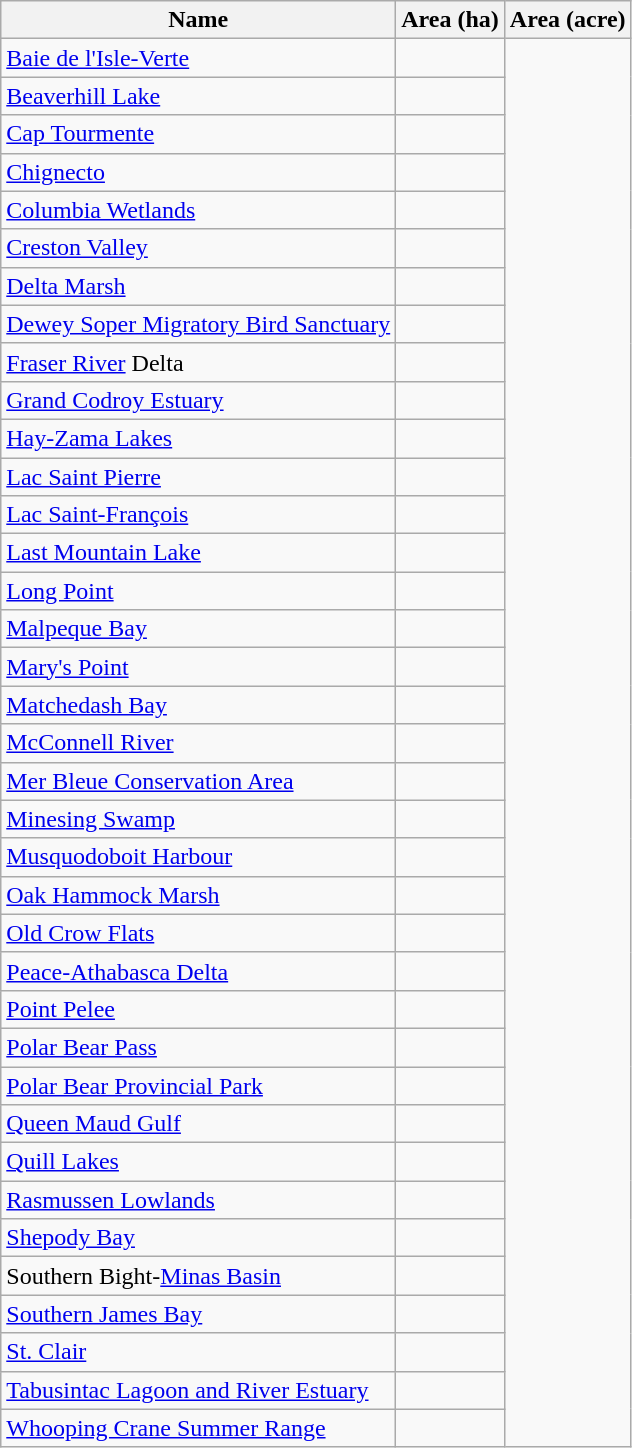<table class="wikitable sortable">
<tr>
<th scope="col" align=left>Name</th>
<th scope="col">Area (ha)</th>
<th scope="col">Area (acre)</th>
</tr>
<tr ---->
<td><a href='#'>Baie de l'Isle-Verte</a></td>
<td></td>
</tr>
<tr ---->
<td><a href='#'>Beaverhill Lake</a></td>
<td></td>
</tr>
<tr ---->
<td><a href='#'>Cap Tourmente</a></td>
<td></td>
</tr>
<tr ---->
<td><a href='#'>Chignecto</a></td>
<td></td>
</tr>
<tr ---->
<td><a href='#'>Columbia Wetlands</a></td>
<td></td>
</tr>
<tr ---->
<td><a href='#'>Creston Valley</a></td>
<td></td>
</tr>
<tr ---->
<td><a href='#'>Delta Marsh</a></td>
<td></td>
</tr>
<tr ---->
<td><a href='#'>Dewey Soper Migratory Bird Sanctuary</a></td>
<td></td>
</tr>
<tr ---->
<td><a href='#'>Fraser River</a> Delta</td>
<td></td>
</tr>
<tr ---->
<td><a href='#'>Grand Codroy Estuary</a></td>
<td></td>
</tr>
<tr ---->
<td><a href='#'>Hay-Zama Lakes</a></td>
<td></td>
</tr>
<tr ---->
<td><a href='#'>Lac Saint Pierre</a></td>
<td></td>
</tr>
<tr ---->
<td><a href='#'>Lac Saint-François</a></td>
<td></td>
</tr>
<tr ---->
<td><a href='#'>Last Mountain Lake</a></td>
<td></td>
</tr>
<tr ---->
<td><a href='#'>Long Point</a></td>
<td></td>
</tr>
<tr ---->
<td><a href='#'>Malpeque Bay</a></td>
<td></td>
</tr>
<tr ---->
<td><a href='#'>Mary's Point</a></td>
<td></td>
</tr>
<tr ---->
<td><a href='#'>Matchedash Bay</a></td>
<td></td>
</tr>
<tr ---->
<td><a href='#'>McConnell River</a></td>
<td></td>
</tr>
<tr ---->
<td><a href='#'>Mer Bleue Conservation Area</a></td>
<td></td>
</tr>
<tr ---->
<td><a href='#'>Minesing Swamp</a></td>
<td></td>
</tr>
<tr ---->
<td><a href='#'>Musquodoboit Harbour</a></td>
<td></td>
</tr>
<tr ---->
<td><a href='#'>Oak Hammock Marsh</a></td>
<td></td>
</tr>
<tr ---->
<td><a href='#'>Old Crow Flats</a></td>
<td></td>
</tr>
<tr ---->
<td><a href='#'>Peace-Athabasca Delta</a></td>
<td></td>
</tr>
<tr ---->
<td><a href='#'>Point Pelee</a></td>
<td></td>
</tr>
<tr ---->
<td><a href='#'>Polar Bear Pass</a></td>
<td></td>
</tr>
<tr ---->
<td><a href='#'>Polar Bear Provincial Park</a></td>
<td></td>
</tr>
<tr ---->
<td><a href='#'>Queen Maud Gulf</a></td>
<td></td>
</tr>
<tr ---->
<td><a href='#'>Quill Lakes</a></td>
<td></td>
</tr>
<tr ---->
<td><a href='#'>Rasmussen Lowlands</a></td>
<td></td>
</tr>
<tr ---->
<td><a href='#'>Shepody Bay</a></td>
<td></td>
</tr>
<tr ---->
<td>Southern Bight-<a href='#'>Minas Basin</a></td>
<td></td>
</tr>
<tr ---->
<td><a href='#'>Southern James Bay</a></td>
<td></td>
</tr>
<tr ---->
<td><a href='#'>St. Clair</a></td>
<td></td>
</tr>
<tr ---->
<td><a href='#'>Tabusintac Lagoon and River Estuary</a></td>
<td></td>
</tr>
<tr ---->
<td><a href='#'>Whooping Crane Summer Range</a></td>
<td></td>
</tr>
</table>
